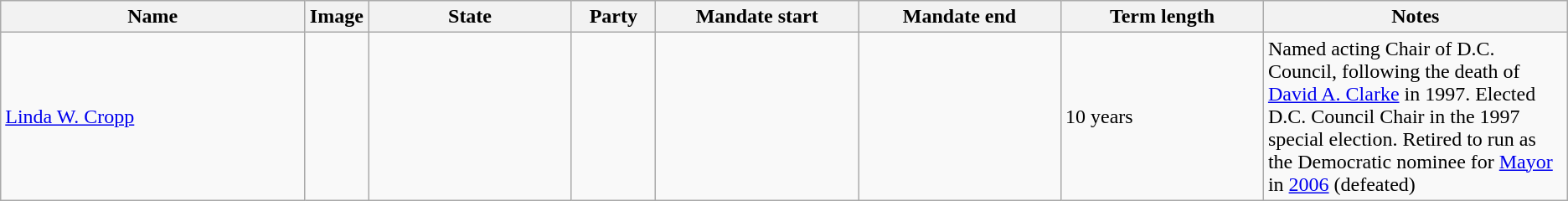<table class="wikitable sortable">
<tr>
<th width="18%">Name</th>
<th width="1%">Image</th>
<th width="12%">State</th>
<th width="5%">Party</th>
<th width="12%">Mandate start</th>
<th width="12%">Mandate end</th>
<th width="12%">Term length</th>
<th width="18%">Notes</th>
</tr>
<tr>
<td><a href='#'>Linda W. Cropp</a><br></td>
<td></td>
<td></td>
<td></td>
<td></td>
<td></td>
<td>10 years</td>
<td>Named acting Chair of D.C. Council, following the death of <a href='#'>David A. Clarke</a> in 1997. Elected D.C. Council Chair in the 1997 special election. Retired to run as the Democratic nominee for <a href='#'>Mayor</a> in <a href='#'>2006</a> (defeated)</td>
</tr>
</table>
